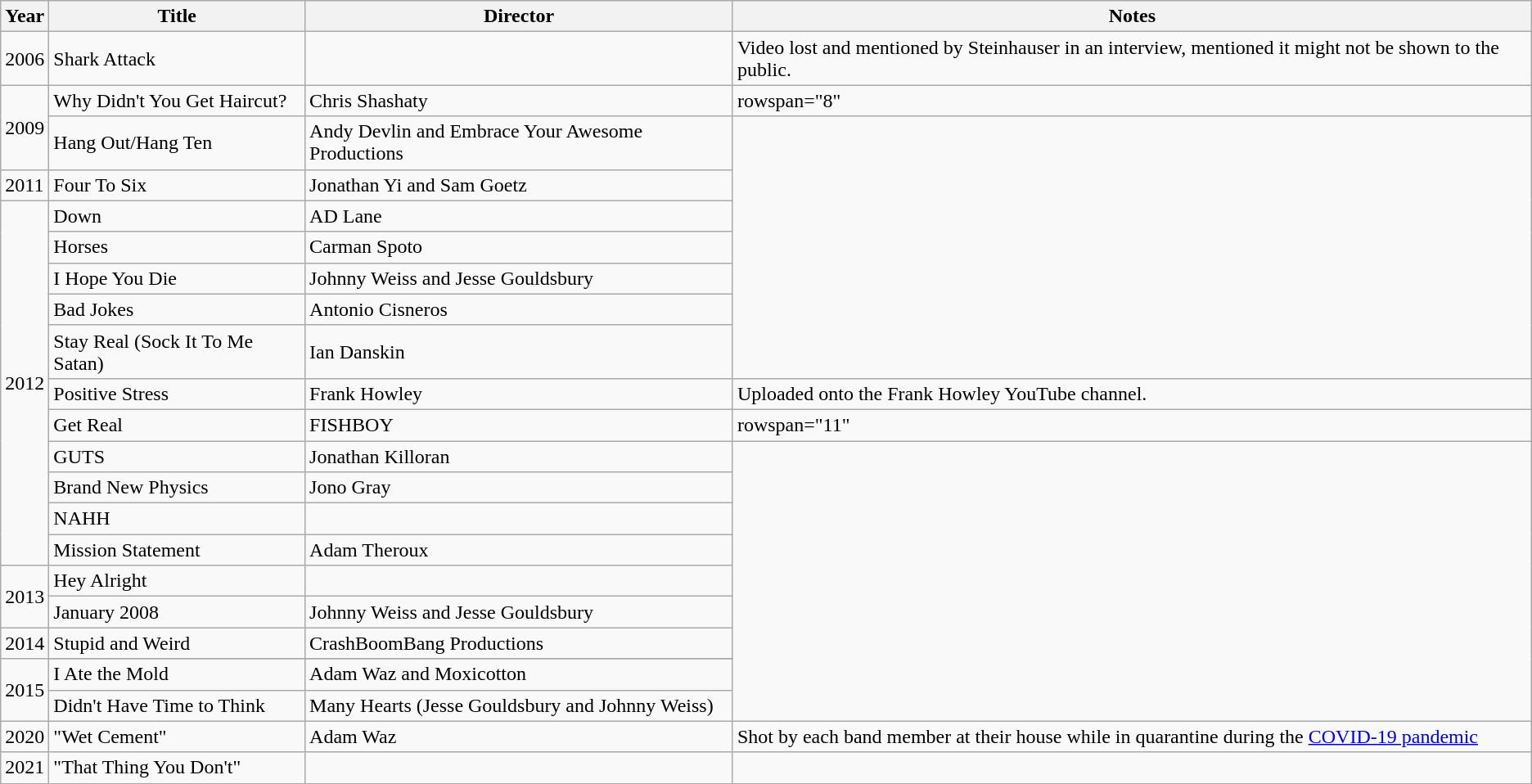<table class="wikitable plainrowheaders">
<tr>
<th>Year</th>
<th>Title</th>
<th>Director</th>
<th>Notes</th>
</tr>
<tr>
<td>2006</td>
<td>Shark Attack</td>
<td></td>
<td>Video lost and mentioned by Steinhauser in an interview, mentioned it might not be shown to the public.</td>
</tr>
<tr>
<td rowspan="2">2009</td>
<td>Why Didn't You Get Haircut?</td>
<td>Chris Shashaty</td>
<td>rowspan="8" </td>
</tr>
<tr>
<td>Hang Out/Hang Ten</td>
<td>Andy Devlin and Embrace Your Awesome Productions</td>
</tr>
<tr>
<td>2011</td>
<td>Four To Six</td>
<td>Jonathan Yi and Sam Goetz</td>
</tr>
<tr>
<td rowspan="11">2012</td>
<td>Down</td>
<td>AD Lane</td>
</tr>
<tr>
<td>Horses</td>
<td>Carman Spoto</td>
</tr>
<tr>
<td>I Hope You Die</td>
<td>Johnny Weiss and Jesse Gouldsbury</td>
</tr>
<tr>
<td>Bad Jokes</td>
<td>Antonio Cisneros</td>
</tr>
<tr>
<td>Stay Real (Sock It To Me Satan)</td>
<td>Ian Danskin</td>
</tr>
<tr>
<td>Positive Stress</td>
<td>Frank Howley</td>
<td>Uploaded onto the Frank Howley YouTube channel.</td>
</tr>
<tr>
<td>Get Real</td>
<td>FISHBOY</td>
<td>rowspan="11" </td>
</tr>
<tr>
<td>GUTS</td>
<td>Jonathan Killoran</td>
</tr>
<tr>
<td>Brand New Physics</td>
<td>Jono Gray</td>
</tr>
<tr>
<td>NAHH</td>
<td></td>
</tr>
<tr>
<td>Mission Statement</td>
<td>Adam Theroux</td>
</tr>
<tr>
<td rowspan=2>2013</td>
<td>Hey Alright</td>
<td></td>
</tr>
<tr>
<td>January 2008</td>
<td>Johnny Weiss and Jesse Gouldsbury</td>
</tr>
<tr>
<td rowspan=1>2014</td>
<td>Stupid and Weird</td>
<td>CrashBoomBang Productions</td>
</tr>
<tr>
<td rowspan=3>2015</td>
</tr>
<tr>
<td>I Ate the Mold</td>
<td>Adam Waz and Moxicotton</td>
</tr>
<tr>
<td>Didn't Have Time to Think</td>
<td>Many Hearts (Jesse Gouldsbury and Johnny Weiss)</td>
</tr>
<tr>
<td>2020</td>
<td>"Wet Cement"</td>
<td>Adam Waz</td>
<td>Shot by each band member at their house while in quarantine during the <a href='#'>COVID-19 pandemic</a></td>
</tr>
<tr>
<td rowspan=1>2021</td>
<td>"That Thing You Don't"</td>
<td></td>
<td></td>
</tr>
<tr>
</tr>
</table>
